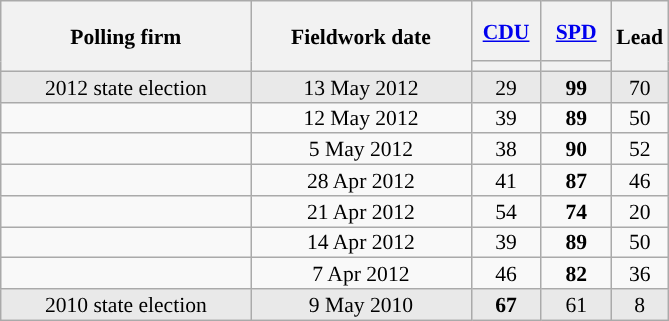<table class="wikitable sortable" style="text-align:center;font-size:90%;line-height:14px;">
<tr style="height:40px;">
<th style="width:160px;" rowspan="2">Polling firm</th>
<th style="width:140px;" rowspan="2">Fieldwork date</th>
<th class="unsortable" style="width:40px;"><a href='#'>CDU</a></th>
<th class="unsortable" style="width:40px;"><a href='#'>SPD</a></th>
<th style="width:30px;" rowspan="2">Lead</th>
</tr>
<tr>
<th style="background:"></th>
<th style="background:"></th>
</tr>
<tr style="background:#E9E9E9;">
<td>2012 state election</td>
<td data-sort-value="2012-05-13">13 May 2012</td>
<td>29</td>
<td><strong>99</strong></td>
<td style="background:">70</td>
</tr>
<tr>
<td></td>
<td data-sort-value="2012-05-12">12 May 2012</td>
<td>39</td>
<td><strong>89</strong></td>
<td style="background:">50</td>
</tr>
<tr>
<td></td>
<td data-sort-value="2012-05-05">5 May 2012</td>
<td>38</td>
<td><strong>90</strong></td>
<td style="background:">52</td>
</tr>
<tr>
<td></td>
<td data-sort-value="2012-04-28">28 Apr 2012</td>
<td>41</td>
<td><strong>87</strong></td>
<td style="background:">46</td>
</tr>
<tr>
<td></td>
<td data-sort-value="2012-04-21">21 Apr 2012</td>
<td>54</td>
<td><strong>74</strong></td>
<td style="background:">20</td>
</tr>
<tr>
<td></td>
<td data-sort-value="2012-04-14">14 Apr 2012</td>
<td>39</td>
<td><strong>89</strong></td>
<td style="background:">50</td>
</tr>
<tr>
<td></td>
<td data-sort-value="2012-04-07">7 Apr 2012</td>
<td>46</td>
<td><strong>82</strong></td>
<td style="background:">36</td>
</tr>
<tr style="background:#E9E9E9;">
<td>2010 state election</td>
<td data-sort-value="2010-05-09">9 May 2010</td>
<td><strong>67</strong></td>
<td>61</td>
<td style="background:">8</td>
</tr>
</table>
